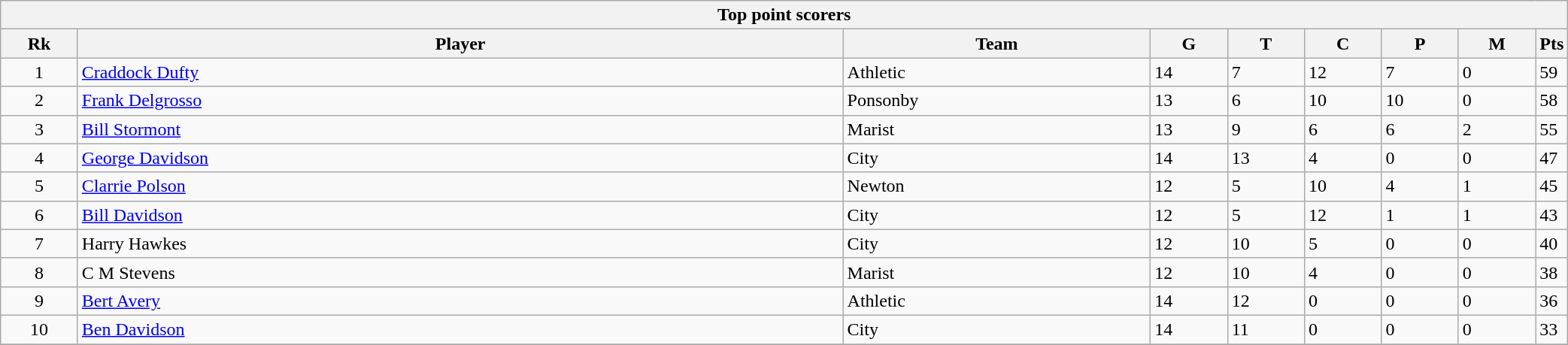<table class="wikitable collapsible sortable" style="text-align:left; font-size:100%; width:110%;">
<tr>
<th colspan="100%">Top point scorers</th>
</tr>
<tr>
<th style="width:5%;">Rk</th>
<th style="width:50%;">Player</th>
<th style="width:20%;">Team</th>
<th style="width:5%;">G</th>
<th style="width:5%;">T</th>
<th style="width:5%;">C</th>
<th style="width:5%;">P</th>
<th style="width:5%;">M</th>
<th style="width:10%;">Pts<br></th>
</tr>
<tr>
<td style="text-align:center;">1</td>
<td><a href='#'>Craddock Dufty</a></td>
<td>Athletic</td>
<td>14</td>
<td>7</td>
<td>12</td>
<td>7</td>
<td>0</td>
<td>59</td>
</tr>
<tr>
<td style="text-align:center;">2</td>
<td><a href='#'>Frank Delgrosso</a></td>
<td>Ponsonby</td>
<td>13</td>
<td>6</td>
<td>10</td>
<td>10</td>
<td>0</td>
<td>58</td>
</tr>
<tr>
<td style="text-align:center;">3</td>
<td><a href='#'>Bill Stormont</a></td>
<td>Marist</td>
<td>13</td>
<td>9</td>
<td>6</td>
<td>6</td>
<td>2</td>
<td>55</td>
</tr>
<tr>
<td style="text-align:center;">4</td>
<td><a href='#'>George Davidson</a></td>
<td>City</td>
<td>14</td>
<td>13</td>
<td>4</td>
<td>0</td>
<td>0</td>
<td>47</td>
</tr>
<tr>
<td style="text-align:center;">5</td>
<td><a href='#'>Clarrie Polson</a></td>
<td>Newton</td>
<td>12</td>
<td>5</td>
<td>10</td>
<td>4</td>
<td>1</td>
<td>45</td>
</tr>
<tr>
<td style="text-align:center;">6</td>
<td><a href='#'>Bill Davidson</a></td>
<td>City</td>
<td>12</td>
<td>5</td>
<td>12</td>
<td>1</td>
<td>1</td>
<td>43</td>
</tr>
<tr>
<td style="text-align:center;">7</td>
<td>Harry Hawkes</td>
<td>City</td>
<td>12</td>
<td>10</td>
<td>5</td>
<td>0</td>
<td>0</td>
<td>40</td>
</tr>
<tr>
<td style="text-align:center;">8</td>
<td>C M Stevens</td>
<td>Marist</td>
<td>12</td>
<td>10</td>
<td>4</td>
<td>0</td>
<td>0</td>
<td>38</td>
</tr>
<tr>
<td style="text-align:center;">9</td>
<td><a href='#'>Bert Avery</a></td>
<td>Athletic</td>
<td>14</td>
<td>12</td>
<td>0</td>
<td>0</td>
<td>0</td>
<td>36</td>
</tr>
<tr>
<td style="text-align:center;">10</td>
<td><a href='#'>Ben Davidson</a></td>
<td>City</td>
<td>14</td>
<td>11</td>
<td>0</td>
<td>0</td>
<td>0</td>
<td>33</td>
</tr>
<tr>
</tr>
</table>
